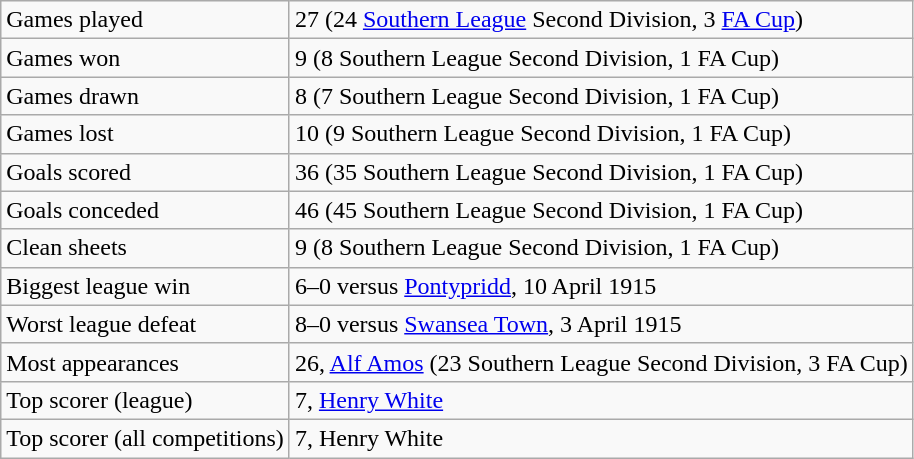<table class="wikitable">
<tr>
<td>Games played</td>
<td>27 (24 <a href='#'>Southern League</a> Second Division, 3 <a href='#'>FA Cup</a>)</td>
</tr>
<tr>
<td>Games won</td>
<td>9 (8 Southern League Second Division, 1 FA Cup)</td>
</tr>
<tr>
<td>Games drawn</td>
<td>8 (7 Southern League Second Division, 1 FA Cup)</td>
</tr>
<tr>
<td>Games lost</td>
<td>10 (9 Southern League Second Division, 1 FA Cup)</td>
</tr>
<tr>
<td>Goals scored</td>
<td>36 (35 Southern League Second Division, 1 FA Cup)</td>
</tr>
<tr>
<td>Goals conceded</td>
<td>46 (45 Southern League Second Division, 1 FA Cup)</td>
</tr>
<tr>
<td>Clean sheets</td>
<td>9 (8 Southern League Second Division, 1 FA Cup)</td>
</tr>
<tr>
<td>Biggest league win</td>
<td>6–0 versus <a href='#'>Pontypridd</a>, 10 April 1915</td>
</tr>
<tr>
<td>Worst league defeat</td>
<td>8–0 versus <a href='#'>Swansea Town</a>, 3 April 1915</td>
</tr>
<tr>
<td>Most appearances</td>
<td>26, <a href='#'>Alf Amos</a> (23 Southern League Second Division, 3 FA Cup)</td>
</tr>
<tr>
<td>Top scorer (league)</td>
<td>7, <a href='#'>Henry White</a></td>
</tr>
<tr>
<td>Top scorer (all competitions)</td>
<td>7, Henry White</td>
</tr>
</table>
